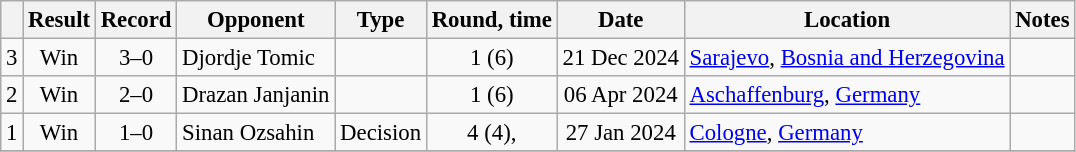<table class="wikitable" style="text-align:center; font-size:95%">
<tr>
<th></th>
<th>Result</th>
<th>Record</th>
<th>Opponent</th>
<th>Type</th>
<th>Round, time</th>
<th>Date</th>
<th>Location</th>
<th>Notes</th>
</tr>
<tr>
<td>3</td>
<td>Win</td>
<td>3–0</td>
<td style="text-align:left;"> Djordje Tomic</td>
<td></td>
<td>1 (6) </td>
<td>21 Dec 2024</td>
<td style="text-align:left;"> <a href='#'>Sarajevo</a>, <a href='#'>Bosnia and Herzegovina</a></td>
<td></td>
</tr>
<tr>
<td>2</td>
<td>Win</td>
<td>2–0</td>
<td style="text-align:left;"> Drazan Janjanin</td>
<td></td>
<td>1 (6) </td>
<td>06 Apr 2024</td>
<td style="text-align:left;"> <a href='#'>Aschaffenburg</a>, <a href='#'>Germany</a></td>
<td></td>
</tr>
<tr>
<td>1</td>
<td>Win</td>
<td>1–0</td>
<td style="text-align:left;"> Sinan Ozsahin</td>
<td>Decision</td>
<td>4 (4), </td>
<td>27 Jan 2024</td>
<td style="text-align:left;"> <a href='#'>Cologne</a>, <a href='#'>Germany</a></td>
<td></td>
</tr>
<tr>
</tr>
</table>
